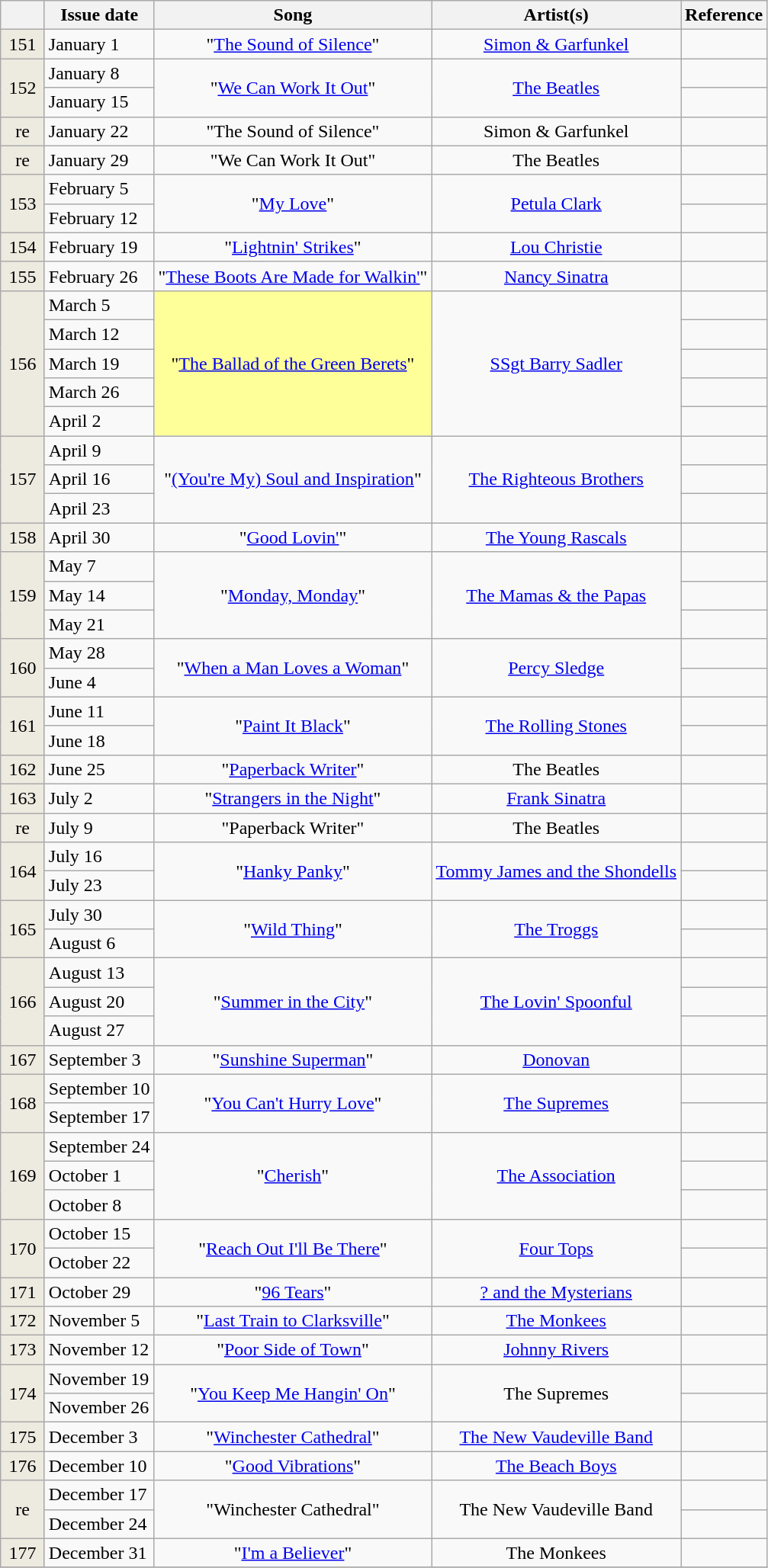<table class="wikitable">
<tr>
<th width=31></th>
<th>Issue date</th>
<th>Song</th>
<th>Artist(s)</th>
<th>Reference</th>
</tr>
<tr>
<td bgcolor=#EDEAE0 align=center>151</td>
<td>January 1</td>
<td align="center">"<a href='#'>The Sound of Silence</a>"</td>
<td align="center"><a href='#'>Simon & Garfunkel</a></td>
<td align="center"></td>
</tr>
<tr>
<td bgcolor=#EDEAE0 align=center rowspan=2>152</td>
<td>January 8</td>
<td align="center" rowspan="2">"<a href='#'>We Can Work It Out</a>"</td>
<td align="center" rowspan="2"><a href='#'>The Beatles</a></td>
<td align="center"></td>
</tr>
<tr>
<td>January 15</td>
<td align="center"></td>
</tr>
<tr>
<td bgcolor=#EDEAE0 align=center>re</td>
<td>January 22</td>
<td align="center">"The Sound of Silence"</td>
<td align="center">Simon & Garfunkel</td>
<td align="center"></td>
</tr>
<tr>
<td bgcolor=#EDEAE0 align=center>re</td>
<td>January 29</td>
<td align="center">"We Can Work It Out"</td>
<td align="center">The Beatles</td>
<td align="center"></td>
</tr>
<tr>
<td bgcolor=#EDEAE0 align=center rowspan=2>153</td>
<td>February 5</td>
<td align="center" rowspan="2">"<a href='#'>My Love</a>"</td>
<td align="center" rowspan="2"><a href='#'>Petula Clark</a></td>
<td align="center"></td>
</tr>
<tr>
<td>February 12</td>
<td align="center"></td>
</tr>
<tr>
<td bgcolor=#EDEAE0 align=center>154</td>
<td>February 19</td>
<td align="center">"<a href='#'>Lightnin' Strikes</a>"</td>
<td align="center"><a href='#'>Lou Christie</a></td>
<td align="center"></td>
</tr>
<tr>
<td bgcolor=#EDEAE0 align=center>155</td>
<td>February 26</td>
<td align="center">"<a href='#'>These Boots Are Made for Walkin'</a>"</td>
<td align="center"><a href='#'>Nancy Sinatra</a></td>
<td align="center"></td>
</tr>
<tr>
<td bgcolor=#EDEAE0 align=center rowspan=5>156</td>
<td>March 5</td>
<td bgcolor=#FFFF99 align="center" rowspan="5">"<a href='#'>The Ballad of the Green Berets</a>"</td>
<td align="center" rowspan="5"><a href='#'>SSgt Barry Sadler</a></td>
<td align="center"></td>
</tr>
<tr>
<td>March 12</td>
<td align="center"></td>
</tr>
<tr>
<td>March 19</td>
<td align="center"></td>
</tr>
<tr>
<td>March 26</td>
<td align="center"></td>
</tr>
<tr>
<td>April 2</td>
<td align="center"></td>
</tr>
<tr>
<td bgcolor=#EDEAE0 align=center rowspan=3>157</td>
<td>April 9</td>
<td align="center" rowspan="3">"<a href='#'>(You're My) Soul and Inspiration</a>"</td>
<td align="center" rowspan="3"><a href='#'>The Righteous Brothers</a></td>
<td align="center"></td>
</tr>
<tr>
<td>April 16</td>
<td align="center"></td>
</tr>
<tr>
<td>April 23</td>
<td align="center"></td>
</tr>
<tr>
<td bgcolor=#EDEAE0 align=center>158</td>
<td>April 30</td>
<td align="center">"<a href='#'>Good Lovin'</a>"</td>
<td align="center"><a href='#'>The Young Rascals</a></td>
<td align="center"></td>
</tr>
<tr>
<td bgcolor=#EDEAE0 align=center rowspan=3>159</td>
<td>May 7</td>
<td align="center" rowspan="3">"<a href='#'>Monday, Monday</a>"</td>
<td align="center" rowspan="3"><a href='#'>The Mamas & the Papas</a></td>
<td align="center"></td>
</tr>
<tr>
<td>May 14</td>
<td align="center"></td>
</tr>
<tr>
<td>May 21</td>
<td align="center"></td>
</tr>
<tr>
<td bgcolor=#EDEAE0 align=center rowspan=2>160</td>
<td>May 28</td>
<td align="center" rowspan="2">"<a href='#'>When a Man Loves a Woman</a>"</td>
<td align="center" rowspan="2"><a href='#'>Percy Sledge</a></td>
<td align="center"></td>
</tr>
<tr>
<td>June 4</td>
<td align="center"></td>
</tr>
<tr>
<td bgcolor=#EDEAE0 align=center rowspan=2>161</td>
<td>June 11</td>
<td align="center" rowspan="2">"<a href='#'>Paint It Black</a>"</td>
<td align="center" rowspan="2"><a href='#'>The Rolling Stones</a></td>
<td align="center"></td>
</tr>
<tr>
<td>June 18</td>
<td align="center"></td>
</tr>
<tr>
<td bgcolor=#EDEAE0 align=center>162</td>
<td>June 25</td>
<td align="center">"<a href='#'>Paperback Writer</a>"</td>
<td align="center">The Beatles</td>
<td align="center"></td>
</tr>
<tr>
<td bgcolor=#EDEAE0 align=center>163</td>
<td>July 2</td>
<td align="center">"<a href='#'>Strangers in the Night</a>"</td>
<td align="center"><a href='#'>Frank Sinatra</a></td>
<td align="center"></td>
</tr>
<tr>
<td bgcolor=#EDEAE0 align=center>re</td>
<td>July 9</td>
<td align="center">"Paperback Writer"</td>
<td align="center">The Beatles</td>
<td align="center"></td>
</tr>
<tr>
<td bgcolor=#EDEAE0 align=center rowspan=2>164</td>
<td>July 16</td>
<td align="center" rowspan="2">"<a href='#'>Hanky Panky</a>"</td>
<td align="center" rowspan="2"><a href='#'>Tommy James and the Shondells</a></td>
<td align="center"></td>
</tr>
<tr>
<td>July 23</td>
<td align="center"></td>
</tr>
<tr>
<td bgcolor=#EDEAE0 align=center rowspan=2>165</td>
<td>July 30</td>
<td align="center" rowspan="2">"<a href='#'>Wild Thing</a>"</td>
<td align="center" rowspan="2"><a href='#'>The Troggs</a></td>
<td align="center"></td>
</tr>
<tr>
<td>August 6</td>
<td align="center"></td>
</tr>
<tr>
<td bgcolor=#EDEAE0 align=center rowspan=3>166</td>
<td>August 13</td>
<td align="center" rowspan="3">"<a href='#'>Summer in the City</a>"</td>
<td align="center" rowspan="3"><a href='#'>The Lovin' Spoonful</a></td>
<td align="center"></td>
</tr>
<tr>
<td>August 20</td>
<td align="center"></td>
</tr>
<tr>
<td>August 27</td>
<td align="center"></td>
</tr>
<tr>
<td bgcolor=#EDEAE0 align=center>167</td>
<td>September 3</td>
<td align="center">"<a href='#'>Sunshine Superman</a>"</td>
<td align="center"><a href='#'>Donovan</a></td>
<td align="center"></td>
</tr>
<tr>
<td bgcolor=#EDEAE0 align=center rowspan=2>168</td>
<td>September 10</td>
<td align="center" rowspan="2">"<a href='#'>You Can't Hurry Love</a>"</td>
<td align="center" rowspan="2"><a href='#'>The Supremes</a></td>
<td align="center"></td>
</tr>
<tr>
<td>September 17</td>
<td align="center"></td>
</tr>
<tr>
<td bgcolor=#EDEAE0 align=center rowspan=3>169</td>
<td>September 24</td>
<td align="center" rowspan="3">"<a href='#'>Cherish</a>"</td>
<td align="center" rowspan="3"><a href='#'>The Association</a></td>
<td align="center"></td>
</tr>
<tr>
<td>October 1</td>
<td align="center"></td>
</tr>
<tr>
<td>October 8</td>
<td align="center"></td>
</tr>
<tr>
<td bgcolor=#EDEAE0 align=center rowspan=2>170</td>
<td>October 15</td>
<td align="center" rowspan="2">"<a href='#'>Reach Out I'll Be There</a>"</td>
<td align="center" rowspan="2"><a href='#'>Four Tops</a></td>
<td align="center"></td>
</tr>
<tr>
<td>October 22</td>
<td align="center"></td>
</tr>
<tr>
<td bgcolor=#EDEAE0 align=center>171</td>
<td>October 29</td>
<td align="center">"<a href='#'>96 Tears</a>"</td>
<td align="center"><a href='#'>? and the Mysterians</a></td>
<td align="center"></td>
</tr>
<tr>
<td bgcolor=#EDEAE0 align=center>172</td>
<td>November 5</td>
<td align="center">"<a href='#'>Last Train to Clarksville</a>"</td>
<td align="center"><a href='#'>The Monkees</a></td>
<td align="center"></td>
</tr>
<tr>
<td bgcolor=#EDEAE0 align=center>173</td>
<td>November 12</td>
<td align="center">"<a href='#'>Poor Side of Town</a>"</td>
<td align="center"><a href='#'>Johnny Rivers</a></td>
<td align="center"></td>
</tr>
<tr>
<td bgcolor=#EDEAE0 align=center rowspan=2>174</td>
<td>November 19</td>
<td align="center" rowspan="2">"<a href='#'>You Keep Me Hangin' On</a>"</td>
<td align="center" rowspan="2">The Supremes</td>
<td align="center"></td>
</tr>
<tr>
<td>November 26</td>
<td align="center"></td>
</tr>
<tr>
<td bgcolor=#EDEAE0 align=center>175</td>
<td>December 3</td>
<td align="center">"<a href='#'>Winchester Cathedral</a>"</td>
<td align="center"><a href='#'>The New Vaudeville Band</a></td>
<td align="center"></td>
</tr>
<tr>
<td bgcolor=#EDEAE0 align=center>176</td>
<td>December 10</td>
<td align="center">"<a href='#'>Good Vibrations</a>"</td>
<td align="center"><a href='#'>The Beach Boys</a></td>
<td align="center"></td>
</tr>
<tr>
<td bgcolor=#EDEAE0 align=center rowspan=2>re</td>
<td>December 17</td>
<td align="center" rowspan="2">"Winchester Cathedral"</td>
<td align="center" rowspan="2">The New Vaudeville Band</td>
<td align="center"></td>
</tr>
<tr>
<td>December 24</td>
<td align="center"></td>
</tr>
<tr>
<td bgcolor=#EDEAE0 align=center>177</td>
<td>December 31</td>
<td align="center">"<a href='#'>I'm a Believer</a>"</td>
<td align="center">The Monkees</td>
<td align="center"></td>
</tr>
<tr>
</tr>
</table>
